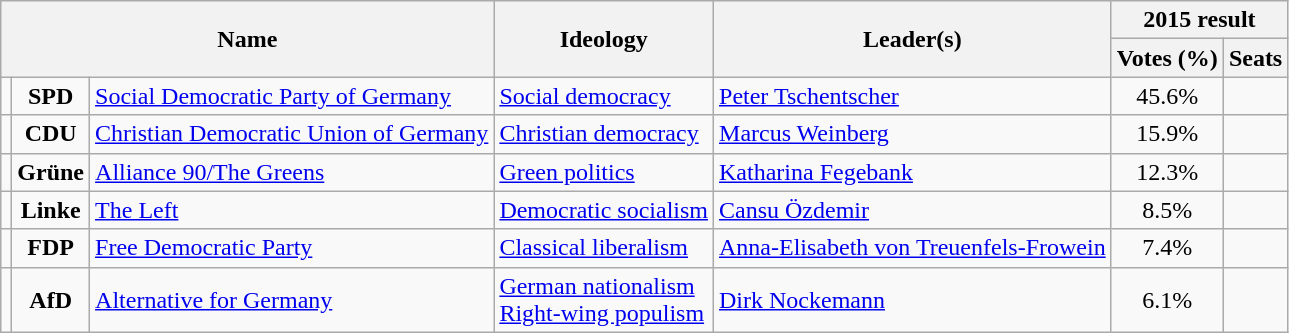<table class="wikitable">
<tr>
<th rowspan=2 colspan=3>Name</th>
<th rowspan=2>Ideology</th>
<th rowspan=2>Leader(s)</th>
<th colspan=2>2015 result</th>
</tr>
<tr>
<th>Votes (%)</th>
<th>Seats</th>
</tr>
<tr>
<td bgcolor=></td>
<td align=center><strong>SPD</strong></td>
<td><a href='#'>Social Democratic Party of Germany</a><br></td>
<td><a href='#'>Social democracy</a></td>
<td><a href='#'>Peter Tschentscher</a></td>
<td align=center>45.6%</td>
<td></td>
</tr>
<tr>
<td bgcolor=></td>
<td align=center><strong>CDU</strong></td>
<td><a href='#'>Christian Democratic Union of Germany</a><br></td>
<td><a href='#'>Christian democracy</a></td>
<td><a href='#'>Marcus Weinberg</a></td>
<td align=center>15.9%</td>
<td></td>
</tr>
<tr>
<td bgcolor=></td>
<td align=center><strong>Grüne</strong></td>
<td><a href='#'>Alliance 90/The Greens</a><br></td>
<td><a href='#'>Green politics</a></td>
<td><a href='#'>Katharina Fegebank</a></td>
<td align=center>12.3%</td>
<td></td>
</tr>
<tr>
<td bgcolor=></td>
<td align=center><strong>Linke</strong></td>
<td><a href='#'>The Left</a><br></td>
<td><a href='#'>Democratic socialism</a></td>
<td><a href='#'>Cansu Özdemir</a></td>
<td align=center>8.5%</td>
<td></td>
</tr>
<tr>
<td bgcolor=></td>
<td align=center><strong>FDP</strong></td>
<td><a href='#'>Free Democratic Party</a><br></td>
<td><a href='#'>Classical liberalism</a></td>
<td><a href='#'>Anna-Elisabeth von Treuenfels-Frowein</a></td>
<td align=center>7.4%</td>
<td></td>
</tr>
<tr>
<td bgcolor=></td>
<td align=center><strong>AfD</strong></td>
<td><a href='#'>Alternative for Germany</a><br></td>
<td><a href='#'>German nationalism</a><br><a href='#'>Right-wing populism</a></td>
<td><a href='#'>Dirk Nockemann</a></td>
<td align=center>6.1%</td>
<td></td>
</tr>
</table>
